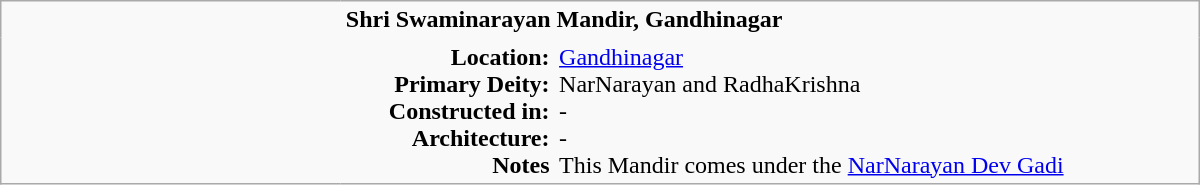<table class="wikitable plain" border="0" width="800">
<tr>
<td width="220px" rowspan="2" style="border:none;"></td>
<td valign="top" colspan=2 style="border:none;"><strong>Shri Swaminarayan Mandir, Gandhinagar</strong></td>
</tr>
<tr>
<td valign="top" style="text-align:right; border:none;"><strong>Location:</strong> <br><strong>Primary Deity:</strong><br><strong>Constructed in:</strong><br><strong>Architecture:</strong><br><strong>Notes</strong></td>
<td valign="top" style="border:none;"><a href='#'>Gandhinagar</a> <br>NarNarayan and RadhaKrishna <br>- <br>- <br>This Mandir comes under the <a href='#'>NarNarayan Dev Gadi</a></td>
</tr>
</table>
